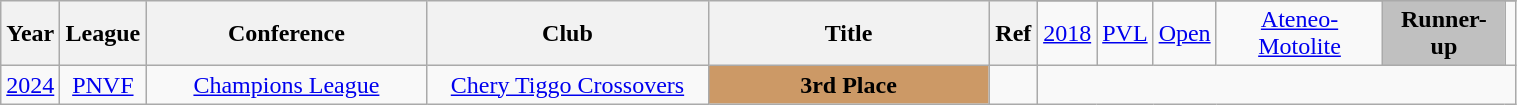<table class="wikitable sortable" style="text-align:center" width="80%">
<tr>
<th style="width:25px;" rowspan="2">Year</th>
<th style="width:50px;" rowspan="2">League</th>
<th style="width:180px;" rowspan="2">Conference</th>
<th style="width:180px;" rowspan="2">Club</th>
<th style="width:180px;" rowspan="2">Title</th>
<th style="width:25px;" rowspan="2">Ref</th>
</tr>
<tr>
<td><a href='#'>2018</a></td>
<td><a href='#'>PVL</a></td>
<td><a href='#'>Open</a></td>
<td><a href='#'>Ateneo-Motolite</a></td>
<td style="background:silver;"><strong>Runner-up</strong></td>
<td></td>
</tr>
<tr>
<td><a href='#'>2024</a></td>
<td><a href='#'>PNVF</a></td>
<td><a href='#'>Champions League</a></td>
<td><a href='#'>Chery Tiggo Crossovers</a></td>
<td style="background:#c96;"><strong>3rd Place</strong></td>
<td></td>
</tr>
</table>
